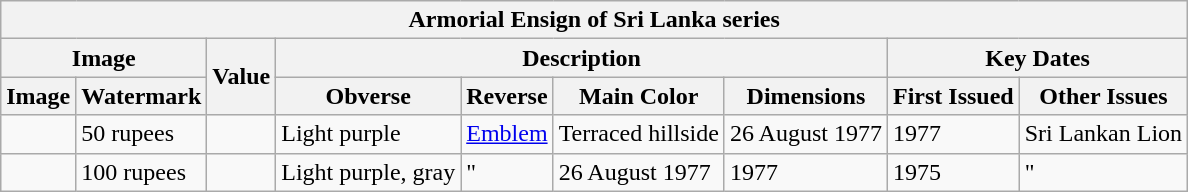<table class="wikitable" style="font-size: 100%">
<tr>
<th colspan="10">Armorial Ensign of Sri Lanka series</th>
</tr>
<tr>
<th colspan="2">Image</th>
<th rowspan="2">Value</th>
<th colspan="4">Description</th>
<th colspan="2">Key Dates</th>
</tr>
<tr>
<th>Image</th>
<th>Watermark</th>
<th>Obverse</th>
<th>Reverse</th>
<th>Main Color</th>
<th>Dimensions</th>
<th>First Issued</th>
<th>Other Issues</th>
</tr>
<tr>
<td></td>
<td>50 rupees</td>
<td></td>
<td>Light purple</td>
<td><a href='#'>Emblem</a></td>
<td>Terraced hillside</td>
<td>26 August 1977</td>
<td>1977</td>
<td>Sri Lankan Lion</td>
</tr>
<tr>
<td></td>
<td>100 rupees</td>
<td></td>
<td>Light purple, gray</td>
<td>"</td>
<td>26 August 1977</td>
<td>1977</td>
<td>1975</td>
<td>"</td>
</tr>
</table>
